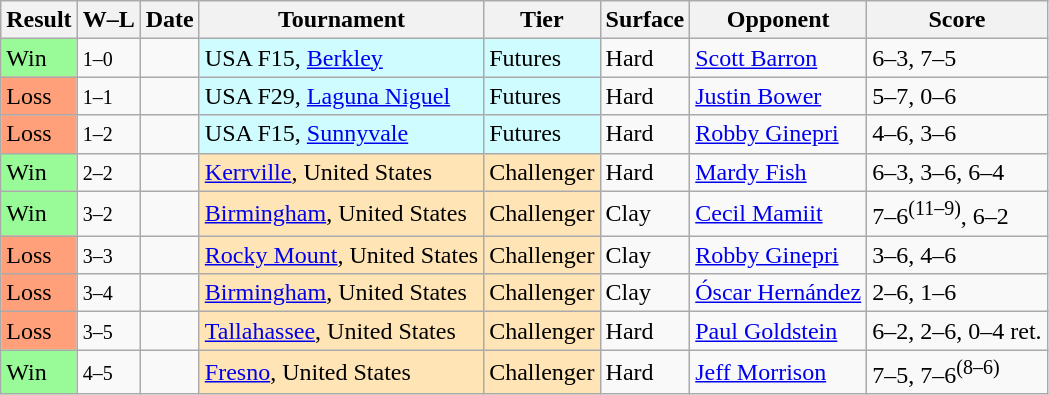<table class="sortable wikitable">
<tr>
<th>Result</th>
<th class="unsortable">W–L</th>
<th>Date</th>
<th>Tournament</th>
<th>Tier</th>
<th>Surface</th>
<th>Opponent</th>
<th class="unsortable">Score</th>
</tr>
<tr>
<td style="background:#98fb98;">Win</td>
<td><small>1–0</small></td>
<td></td>
<td style="background:#cffcff;">USA F15, <a href='#'>Berkley</a></td>
<td style="background:#cffcff;">Futures</td>
<td>Hard</td>
<td> <a href='#'>Scott Barron</a></td>
<td>6–3, 7–5</td>
</tr>
<tr>
<td style="background:#ffa07a;">Loss</td>
<td><small>1–1</small></td>
<td></td>
<td style="background:#cffcff;">USA F29, <a href='#'>Laguna Niguel</a></td>
<td style="background:#cffcff;">Futures</td>
<td>Hard</td>
<td> <a href='#'>Justin Bower</a></td>
<td>5–7, 0–6</td>
</tr>
<tr>
<td style="background:#ffa07a;">Loss</td>
<td><small>1–2</small></td>
<td></td>
<td style="background:#cffcff;">USA F15, <a href='#'>Sunnyvale</a></td>
<td style="background:#cffcff;">Futures</td>
<td>Hard</td>
<td> <a href='#'>Robby Ginepri</a></td>
<td>4–6, 3–6</td>
</tr>
<tr>
<td style="background:#98fb98;">Win</td>
<td><small>2–2</small></td>
<td></td>
<td style="background:moccasin;"><a href='#'>Kerrville</a>, United States</td>
<td style="background:moccasin;">Challenger</td>
<td>Hard</td>
<td> <a href='#'>Mardy Fish</a></td>
<td>6–3, 3–6, 6–4</td>
</tr>
<tr>
<td style="background:#98fb98;">Win</td>
<td><small>3–2</small></td>
<td></td>
<td style="background:moccasin;"><a href='#'>Birmingham</a>, United States</td>
<td style="background:moccasin;">Challenger</td>
<td>Clay</td>
<td> <a href='#'>Cecil Mamiit</a></td>
<td>7–6<sup>(11–9)</sup>, 6–2</td>
</tr>
<tr>
<td style="background:#ffa07a;">Loss</td>
<td><small>3–3</small></td>
<td></td>
<td style="background:moccasin;"><a href='#'>Rocky Mount</a>, United States</td>
<td style="background:moccasin;">Challenger</td>
<td>Clay</td>
<td> <a href='#'>Robby Ginepri</a></td>
<td>3–6, 4–6</td>
</tr>
<tr>
<td style="background:#ffa07a;">Loss</td>
<td><small>3–4</small></td>
<td></td>
<td style="background:moccasin;"><a href='#'>Birmingham</a>, United States</td>
<td style="background:moccasin;">Challenger</td>
<td>Clay</td>
<td> <a href='#'>Óscar Hernández</a></td>
<td>2–6, 1–6</td>
</tr>
<tr>
<td style="background:#ffa07a;">Loss</td>
<td><small>3–5</small></td>
<td></td>
<td style="background:moccasin;"><a href='#'>Tallahassee</a>, United States</td>
<td style="background:moccasin;">Challenger</td>
<td>Hard</td>
<td> <a href='#'>Paul Goldstein</a></td>
<td>6–2, 2–6, 0–4 ret.</td>
</tr>
<tr>
<td style="background:#98fb98;">Win</td>
<td><small>4–5</small></td>
<td></td>
<td style="background:moccasin;"><a href='#'>Fresno</a>, United States</td>
<td style="background:moccasin;">Challenger</td>
<td>Hard</td>
<td> <a href='#'>Jeff Morrison</a></td>
<td>7–5, 7–6<sup>(8–6)</sup></td>
</tr>
</table>
